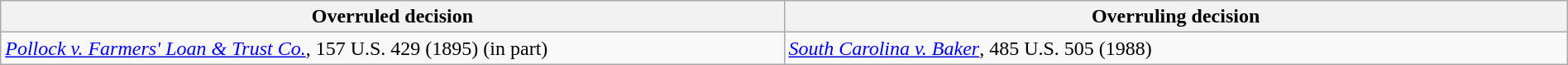<table class="wikitable sortable collapsible" style="width:100%">
<tr>
<th width="50%">Overruled decision</th>
<th width="50%">Overruling decision</th>
</tr>
<tr valign="top">
<td><em><a href='#'>Pollock v. Farmers' Loan & Trust Co.</a></em>, 157 U.S. 429 (1895) (in part)</td>
<td><em><a href='#'>South Carolina v. Baker</a></em>, 485 U.S. 505 (1988)</td>
</tr>
</table>
